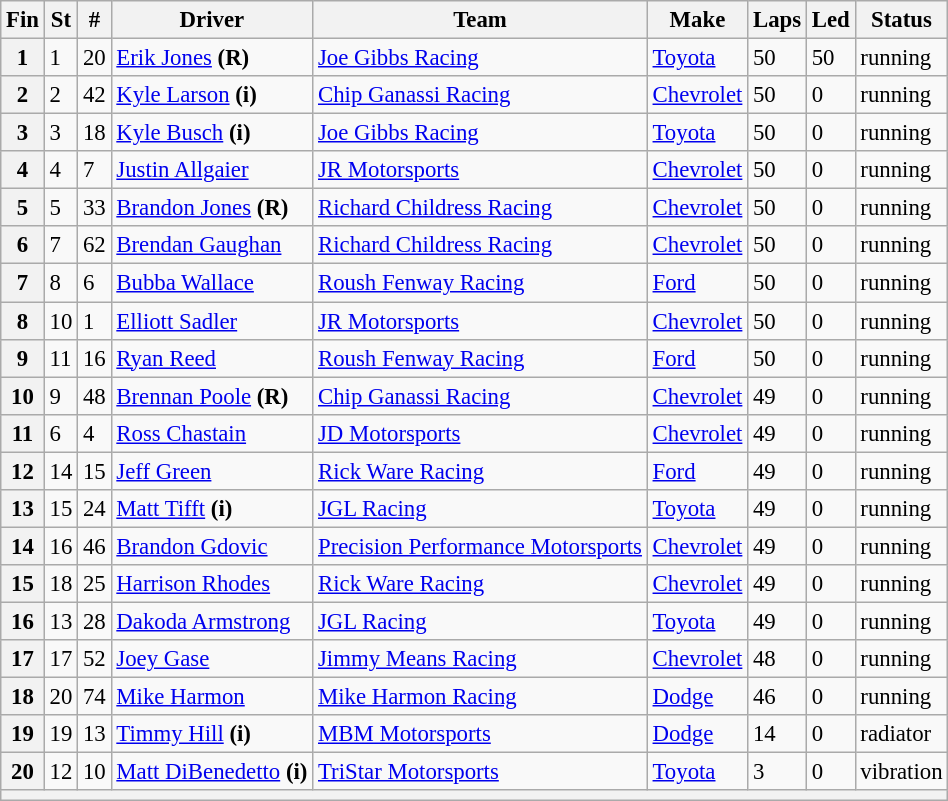<table class="wikitable" style="font-size:95%">
<tr>
<th>Fin</th>
<th>St</th>
<th>#</th>
<th>Driver</th>
<th>Team</th>
<th>Make</th>
<th>Laps</th>
<th>Led</th>
<th>Status</th>
</tr>
<tr>
<th>1</th>
<td>1</td>
<td>20</td>
<td><a href='#'>Erik Jones</a> <strong>(R)</strong></td>
<td><a href='#'>Joe Gibbs Racing</a></td>
<td><a href='#'>Toyota</a></td>
<td>50</td>
<td>50</td>
<td>running</td>
</tr>
<tr>
<th>2</th>
<td>2</td>
<td>42</td>
<td><a href='#'>Kyle Larson</a> <strong>(i)</strong></td>
<td><a href='#'>Chip Ganassi Racing</a></td>
<td><a href='#'>Chevrolet</a></td>
<td>50</td>
<td>0</td>
<td>running</td>
</tr>
<tr>
<th>3</th>
<td>3</td>
<td>18</td>
<td><a href='#'>Kyle Busch</a> <strong>(i)</strong></td>
<td><a href='#'>Joe Gibbs Racing</a></td>
<td><a href='#'>Toyota</a></td>
<td>50</td>
<td>0</td>
<td>running</td>
</tr>
<tr>
<th>4</th>
<td>4</td>
<td>7</td>
<td><a href='#'>Justin Allgaier</a></td>
<td><a href='#'>JR Motorsports</a></td>
<td><a href='#'>Chevrolet</a></td>
<td>50</td>
<td>0</td>
<td>running</td>
</tr>
<tr>
<th>5</th>
<td>5</td>
<td>33</td>
<td><a href='#'>Brandon Jones</a> <strong>(R)</strong></td>
<td><a href='#'>Richard Childress Racing</a></td>
<td><a href='#'>Chevrolet</a></td>
<td>50</td>
<td>0</td>
<td>running</td>
</tr>
<tr>
<th>6</th>
<td>7</td>
<td>62</td>
<td><a href='#'>Brendan Gaughan</a></td>
<td><a href='#'>Richard Childress Racing</a></td>
<td><a href='#'>Chevrolet</a></td>
<td>50</td>
<td>0</td>
<td>running</td>
</tr>
<tr>
<th>7</th>
<td>8</td>
<td>6</td>
<td><a href='#'>Bubba Wallace</a></td>
<td><a href='#'>Roush Fenway Racing</a></td>
<td><a href='#'>Ford</a></td>
<td>50</td>
<td>0</td>
<td>running</td>
</tr>
<tr>
<th>8</th>
<td>10</td>
<td>1</td>
<td><a href='#'>Elliott Sadler</a></td>
<td><a href='#'>JR Motorsports</a></td>
<td><a href='#'>Chevrolet</a></td>
<td>50</td>
<td>0</td>
<td>running</td>
</tr>
<tr>
<th>9</th>
<td>11</td>
<td>16</td>
<td><a href='#'>Ryan Reed</a></td>
<td><a href='#'>Roush Fenway Racing</a></td>
<td><a href='#'>Ford</a></td>
<td>50</td>
<td>0</td>
<td>running</td>
</tr>
<tr>
<th>10</th>
<td>9</td>
<td>48</td>
<td><a href='#'>Brennan Poole</a> <strong>(R)</strong></td>
<td><a href='#'>Chip Ganassi Racing</a></td>
<td><a href='#'>Chevrolet</a></td>
<td>49</td>
<td>0</td>
<td>running</td>
</tr>
<tr>
<th>11</th>
<td>6</td>
<td>4</td>
<td><a href='#'>Ross Chastain</a></td>
<td><a href='#'>JD Motorsports</a></td>
<td><a href='#'>Chevrolet</a></td>
<td>49</td>
<td>0</td>
<td>running</td>
</tr>
<tr>
<th>12</th>
<td>14</td>
<td>15</td>
<td><a href='#'>Jeff Green</a></td>
<td><a href='#'>Rick Ware Racing</a></td>
<td><a href='#'>Ford</a></td>
<td>49</td>
<td>0</td>
<td>running</td>
</tr>
<tr>
<th>13</th>
<td>15</td>
<td>24</td>
<td><a href='#'>Matt Tifft</a> <strong>(i)</strong></td>
<td><a href='#'>JGL Racing</a></td>
<td><a href='#'>Toyota</a></td>
<td>49</td>
<td>0</td>
<td>running</td>
</tr>
<tr>
<th>14</th>
<td>16</td>
<td>46</td>
<td><a href='#'>Brandon Gdovic</a></td>
<td><a href='#'>Precision Performance Motorsports</a></td>
<td><a href='#'>Chevrolet</a></td>
<td>49</td>
<td>0</td>
<td>running</td>
</tr>
<tr>
<th>15</th>
<td>18</td>
<td>25</td>
<td><a href='#'>Harrison Rhodes</a></td>
<td><a href='#'>Rick Ware Racing</a></td>
<td><a href='#'>Chevrolet</a></td>
<td>49</td>
<td>0</td>
<td>running</td>
</tr>
<tr>
<th>16</th>
<td>13</td>
<td>28</td>
<td><a href='#'>Dakoda Armstrong</a></td>
<td><a href='#'>JGL Racing</a></td>
<td><a href='#'>Toyota</a></td>
<td>49</td>
<td>0</td>
<td>running</td>
</tr>
<tr>
<th>17</th>
<td>17</td>
<td>52</td>
<td><a href='#'>Joey Gase</a></td>
<td><a href='#'>Jimmy Means Racing</a></td>
<td><a href='#'>Chevrolet</a></td>
<td>48</td>
<td>0</td>
<td>running</td>
</tr>
<tr>
<th>18</th>
<td>20</td>
<td>74</td>
<td><a href='#'>Mike Harmon</a></td>
<td><a href='#'>Mike Harmon Racing</a></td>
<td><a href='#'>Dodge</a></td>
<td>46</td>
<td>0</td>
<td>running</td>
</tr>
<tr>
<th>19</th>
<td>19</td>
<td>13</td>
<td><a href='#'>Timmy Hill</a> <strong>(i)</strong></td>
<td><a href='#'>MBM Motorsports</a></td>
<td><a href='#'>Dodge</a></td>
<td>14</td>
<td>0</td>
<td>radiator</td>
</tr>
<tr>
<th>20</th>
<td>12</td>
<td>10</td>
<td><a href='#'>Matt DiBenedetto</a> <strong>(i)</strong></td>
<td><a href='#'>TriStar Motorsports</a></td>
<td><a href='#'>Toyota</a></td>
<td>3</td>
<td>0</td>
<td>vibration</td>
</tr>
<tr>
<th colspan="9"></th>
</tr>
</table>
